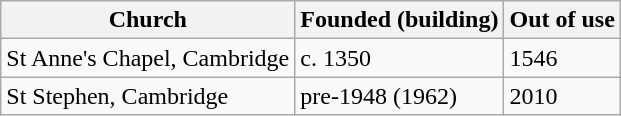<table class="wikitable">
<tr>
<th>Church</th>
<th>Founded (building)</th>
<th>Out of use</th>
</tr>
<tr>
<td>St Anne's Chapel, Cambridge</td>
<td>c. 1350</td>
<td>1546</td>
</tr>
<tr>
<td>St Stephen, Cambridge</td>
<td>pre-1948 (1962)</td>
<td>2010</td>
</tr>
</table>
